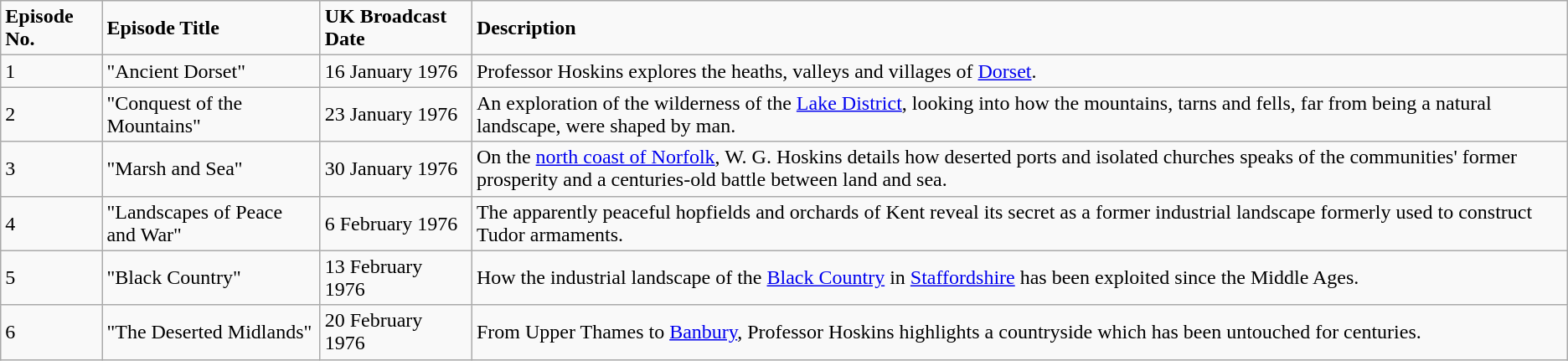<table class="wikitable">
<tr>
<td><strong>Episode No.</strong></td>
<td><strong>Episode Title</strong></td>
<td><strong>UK Broadcast Date</strong></td>
<td><strong>Description</strong></td>
</tr>
<tr>
<td>1</td>
<td>"Ancient Dorset"</td>
<td>16 January 1976</td>
<td>Professor Hoskins explores the heaths, valleys and villages of <a href='#'>Dorset</a>.</td>
</tr>
<tr>
<td>2</td>
<td>"Conquest of the Mountains"</td>
<td>23 January 1976</td>
<td>An exploration of the wilderness of the <a href='#'>Lake District</a>, looking into how the mountains, tarns and fells, far from being a natural landscape, were shaped by man.</td>
</tr>
<tr>
<td>3</td>
<td>"Marsh and Sea"</td>
<td>30 January 1976</td>
<td>On the <a href='#'>north coast of Norfolk</a>, W. G. Hoskins details how deserted ports and isolated churches speaks of the communities' former prosperity and a centuries-old battle between land and sea.</td>
</tr>
<tr>
<td>4</td>
<td>"Landscapes of Peace and War"</td>
<td>6 February 1976</td>
<td>The apparently peaceful hopfields and orchards of Kent reveal its secret as a former industrial landscape formerly used to construct Tudor armaments.</td>
</tr>
<tr>
<td>5</td>
<td>"Black Country"</td>
<td>13 February 1976</td>
<td>How the industrial landscape of the <a href='#'>Black Country</a> in <a href='#'>Staffordshire</a> has been exploited since the Middle Ages.</td>
</tr>
<tr>
<td>6</td>
<td>"The Deserted Midlands"</td>
<td>20 February 1976</td>
<td>From Upper Thames to <a href='#'>Banbury</a>, Professor Hoskins highlights a countryside which has been untouched for centuries.</td>
</tr>
</table>
